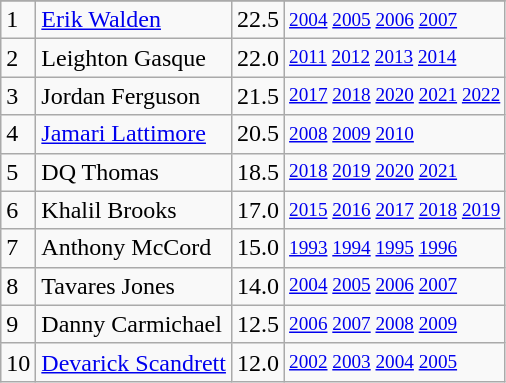<table class="wikitable">
<tr>
</tr>
<tr>
<td>1</td>
<td><a href='#'>Erik Walden</a></td>
<td>22.5</td>
<td style="font-size:80%;"><a href='#'>2004</a> <a href='#'>2005</a> <a href='#'>2006</a> <a href='#'>2007</a></td>
</tr>
<tr>
<td>2</td>
<td>Leighton Gasque</td>
<td>22.0</td>
<td style="font-size:80%;"><a href='#'>2011</a> <a href='#'>2012</a> <a href='#'>2013</a> <a href='#'>2014</a></td>
</tr>
<tr>
<td>3</td>
<td>Jordan Ferguson</td>
<td>21.5</td>
<td style="font-size:80%;"><a href='#'>2017</a> <a href='#'>2018</a> <a href='#'>2020</a> <a href='#'>2021</a> <a href='#'>2022</a></td>
</tr>
<tr>
<td>4</td>
<td><a href='#'>Jamari Lattimore</a></td>
<td>20.5</td>
<td style="font-size:80%;"><a href='#'>2008</a> <a href='#'>2009</a> <a href='#'>2010</a></td>
</tr>
<tr>
<td>5</td>
<td>DQ Thomas</td>
<td>18.5</td>
<td style="font-size:80%;"><a href='#'>2018</a> <a href='#'>2019</a> <a href='#'>2020</a> <a href='#'>2021</a></td>
</tr>
<tr>
<td>6</td>
<td>Khalil Brooks</td>
<td>17.0</td>
<td style="font-size:80%;"><a href='#'>2015</a> <a href='#'>2016</a> <a href='#'>2017</a> <a href='#'>2018</a> <a href='#'>2019</a></td>
</tr>
<tr>
<td>7</td>
<td>Anthony McCord</td>
<td>15.0</td>
<td style="font-size:80%;"><a href='#'>1993</a> <a href='#'>1994</a> <a href='#'>1995</a> <a href='#'>1996</a></td>
</tr>
<tr>
<td>8</td>
<td>Tavares Jones</td>
<td>14.0</td>
<td style="font-size:80%;"><a href='#'>2004</a> <a href='#'>2005</a> <a href='#'>2006</a> <a href='#'>2007</a></td>
</tr>
<tr>
<td>9</td>
<td>Danny Carmichael</td>
<td>12.5</td>
<td style="font-size:80%;"><a href='#'>2006</a> <a href='#'>2007</a> <a href='#'>2008</a> <a href='#'>2009</a></td>
</tr>
<tr>
<td>10</td>
<td><a href='#'>Devarick Scandrett</a></td>
<td>12.0</td>
<td style="font-size:80%;"><a href='#'>2002</a> <a href='#'>2003</a> <a href='#'>2004</a> <a href='#'>2005</a></td>
</tr>
</table>
